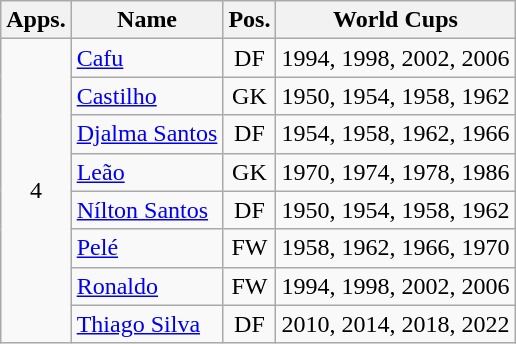<table class="wikitable">
<tr>
<th>Apps.</th>
<th>Name</th>
<th>Pos.</th>
<th>World Cups</th>
</tr>
<tr>
<td align=center rowspan=8>4</td>
<td><a href='#'>Cafu</a></td>
<td align=center>DF</td>
<td>1994, 1998, 2002, 2006</td>
</tr>
<tr>
<td><a href='#'>Castilho</a></td>
<td align=center>GK</td>
<td>1950, 1954, 1958, 1962</td>
</tr>
<tr>
<td><a href='#'>Djalma Santos</a></td>
<td align=center>DF</td>
<td>1954, 1958, 1962, 1966</td>
</tr>
<tr>
<td><a href='#'>Leão</a></td>
<td align=center>GK</td>
<td>1970, 1974, 1978, 1986</td>
</tr>
<tr>
<td><a href='#'>Nílton Santos</a></td>
<td align=center>DF</td>
<td>1950, 1954, 1958, 1962</td>
</tr>
<tr>
<td><a href='#'>Pelé</a></td>
<td align=center>FW</td>
<td>1958, 1962, 1966, 1970</td>
</tr>
<tr>
<td><a href='#'>Ronaldo</a></td>
<td align=center>FW</td>
<td>1994, 1998, 2002, 2006</td>
</tr>
<tr>
<td><a href='#'>Thiago Silva</a></td>
<td align=center>DF</td>
<td>2010, 2014, 2018, 2022</td>
</tr>
</table>
